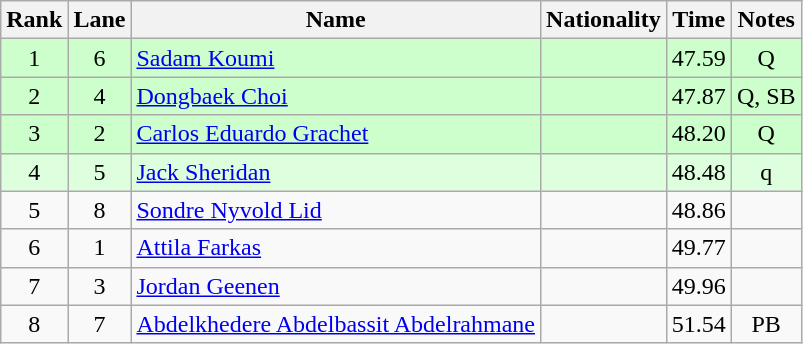<table class="wikitable sortable" style="text-align:center">
<tr>
<th>Rank</th>
<th>Lane</th>
<th>Name</th>
<th>Nationality</th>
<th>Time</th>
<th>Notes</th>
</tr>
<tr bgcolor=ccffcc>
<td align=center>1</td>
<td align=center>6</td>
<td align=left><a href='#'>Sadam Koumi</a></td>
<td align=left></td>
<td>47.59</td>
<td>Q</td>
</tr>
<tr bgcolor=ccffcc>
<td align=center>2</td>
<td align=center>4</td>
<td align=left><a href='#'>Dongbaek Choi</a></td>
<td align=left></td>
<td>47.87</td>
<td>Q, SB</td>
</tr>
<tr bgcolor=ccffcc>
<td align=center>3</td>
<td align=center>2</td>
<td align=left><a href='#'>Carlos Eduardo Grachet</a></td>
<td align=left></td>
<td>48.20</td>
<td>Q</td>
</tr>
<tr bgcolor=ddffdd>
<td align=center>4</td>
<td align=center>5</td>
<td align=left><a href='#'>Jack Sheridan</a></td>
<td align=left></td>
<td>48.48</td>
<td>q</td>
</tr>
<tr>
<td align=center>5</td>
<td align=center>8</td>
<td align=left><a href='#'>Sondre Nyvold Lid</a></td>
<td align=left></td>
<td>48.86</td>
<td></td>
</tr>
<tr>
<td align=center>6</td>
<td align=center>1</td>
<td align=left><a href='#'>Attila Farkas</a></td>
<td align=left></td>
<td>49.77</td>
<td></td>
</tr>
<tr>
<td align=center>7</td>
<td align=center>3</td>
<td align=left><a href='#'>Jordan Geenen</a></td>
<td align=left></td>
<td>49.96</td>
<td></td>
</tr>
<tr>
<td align=center>8</td>
<td align=center>7</td>
<td align=left><a href='#'>Abdelkhedere Abdelbassit Abdelrahmane</a></td>
<td align=left></td>
<td>51.54</td>
<td>PB</td>
</tr>
</table>
